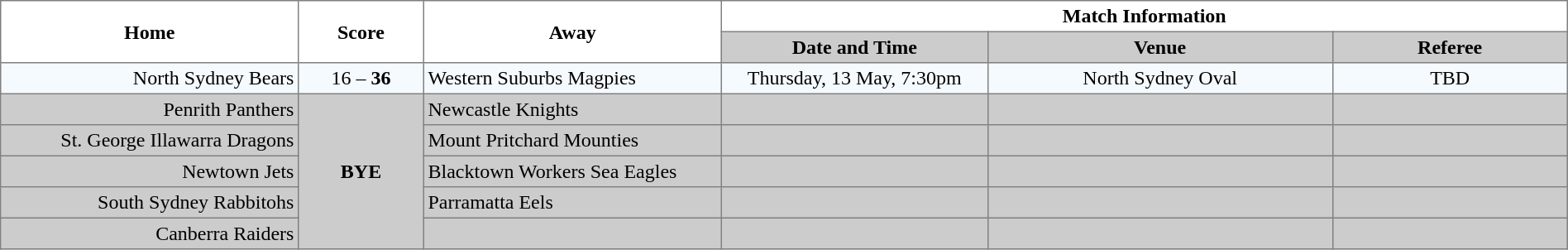<table border="1" cellpadding="3" cellspacing="0" width="100%" style="border-collapse:collapse;  text-align:center;">
<tr>
<th rowspan="2" width="19%">Home</th>
<th rowspan="2" width="8%">Score</th>
<th rowspan="2" width="19%">Away</th>
<th colspan="3">Match Information</th>
</tr>
<tr bgcolor="#CCCCCC">
<th width="17%">Date and Time</th>
<th width="22%">Venue</th>
<th width="50%">Referee</th>
</tr>
<tr style="text-align:center; background:#f5faff;">
<td align="right">North Sydney Bears </td>
<td>16 – <strong>36</strong></td>
<td align="left"> Western Suburbs Magpies</td>
<td>Thursday, 13 May, 7:30pm</td>
<td>North Sydney Oval</td>
<td>TBD</td>
</tr>
<tr style="text-align:center; background:#CCCCCC;">
<td align="right">Penrith Panthers </td>
<td rowspan="5"><strong>BYE</strong></td>
<td align="left"> Newcastle Knights</td>
<td></td>
<td></td>
<td></td>
</tr>
<tr style="text-align:center; background:#CCCCCC;">
<td align="right">St. George Illawarra Dragons </td>
<td align="left"> Mount Pritchard Mounties</td>
<td></td>
<td></td>
<td></td>
</tr>
<tr style="text-align:center; background:#CCCCCC;">
<td align="right">Newtown Jets </td>
<td align="left"> Blacktown Workers Sea Eagles</td>
<td></td>
<td></td>
<td></td>
</tr>
<tr style="text-align:center; background:#CCCCCC;">
<td align="right">South Sydney Rabbitohs </td>
<td align="left"> Parramatta Eels</td>
<td></td>
<td></td>
<td></td>
</tr>
<tr style="text-align:center; background:#CCCCCC;">
<td align="right">Canberra Raiders </td>
<td align="left"></td>
<td></td>
<td></td>
<td></td>
</tr>
</table>
